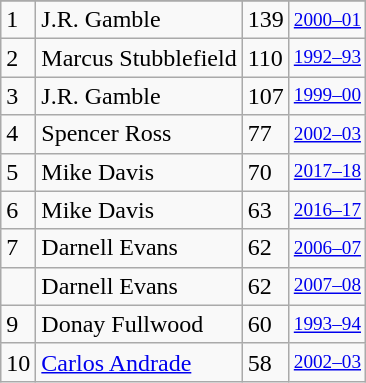<table class="wikitable">
<tr>
</tr>
<tr>
<td>1</td>
<td>J.R. Gamble</td>
<td>139</td>
<td style="font-size:80%;"><a href='#'>2000–01</a></td>
</tr>
<tr>
<td>2</td>
<td>Marcus Stubblefield</td>
<td>110</td>
<td style="font-size:80%;"><a href='#'>1992–93</a></td>
</tr>
<tr>
<td>3</td>
<td>J.R. Gamble</td>
<td>107</td>
<td style="font-size:80%;"><a href='#'>1999–00</a></td>
</tr>
<tr>
<td>4</td>
<td>Spencer Ross</td>
<td>77</td>
<td style="font-size:80%;"><a href='#'>2002–03</a></td>
</tr>
<tr>
<td>5</td>
<td>Mike Davis</td>
<td>70</td>
<td style="font-size:80%;"><a href='#'>2017–18</a></td>
</tr>
<tr>
<td>6</td>
<td>Mike Davis</td>
<td>63</td>
<td style="font-size:80%;"><a href='#'>2016–17</a></td>
</tr>
<tr>
<td>7</td>
<td>Darnell Evans</td>
<td>62</td>
<td style="font-size:80%;"><a href='#'>2006–07</a></td>
</tr>
<tr>
<td></td>
<td>Darnell Evans</td>
<td>62</td>
<td style="font-size:80%;"><a href='#'>2007–08</a></td>
</tr>
<tr>
<td>9</td>
<td>Donay Fullwood</td>
<td>60</td>
<td style="font-size:80%;"><a href='#'>1993–94</a></td>
</tr>
<tr>
<td>10</td>
<td><a href='#'>Carlos Andrade</a></td>
<td>58</td>
<td style="font-size:80%;"><a href='#'>2002–03</a></td>
</tr>
</table>
